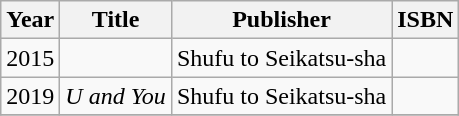<table class="wikitable">
<tr>
<th>Year</th>
<th>Title</th>
<th>Publisher</th>
<th>ISBN</th>
</tr>
<tr>
<td>2015</td>
<td></td>
<td>Shufu to Seikatsu-sha</td>
<td></td>
</tr>
<tr>
<td>2019</td>
<td><em>U and You</em></td>
<td>Shufu to Seikatsu-sha</td>
<td></td>
</tr>
<tr>
</tr>
</table>
